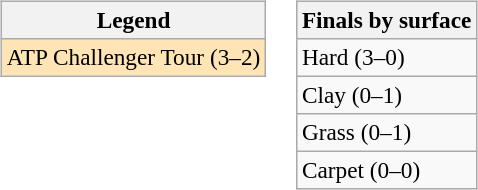<table>
<tr valign=top>
<td><br><table class=wikitable style=font-size:97%>
<tr>
<th>Legend</th>
</tr>
<tr bgcolor=moccasin>
<td>ATP Challenger Tour (3–2)</td>
</tr>
</table>
</td>
<td><br><table class=wikitable style=font-size:97%>
<tr>
<th>Finals by surface</th>
</tr>
<tr>
<td>Hard (3–0)</td>
</tr>
<tr>
<td>Clay (0–1)</td>
</tr>
<tr>
<td>Grass (0–1)</td>
</tr>
<tr>
<td>Carpet (0–0)</td>
</tr>
</table>
</td>
</tr>
</table>
